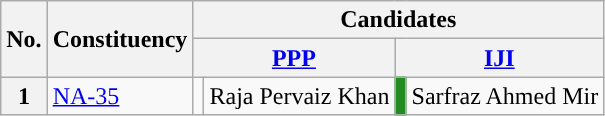<table class="wikitable sortable">
<tr>
<th rowspan="2">No.</th>
<th rowspan="2">Constituency</th>
<th colspan="6">Candidates</th>
</tr>
<tr>
<th colspan="2"><a href='#'>PPP</a></th>
<th colspan="2"><a href='#'>IJI</a></th>
</tr>
<tr>
<th>1</th>
<td><a href='#'>NA-35</a></td>
<td style="color:inherit;background:"></td>
<td>Raja Pervaiz Khan</td>
<td style="background-color: #228b22"></td>
<td>Sarfraz Ahmed Mir</td>
</tr>
</table>
